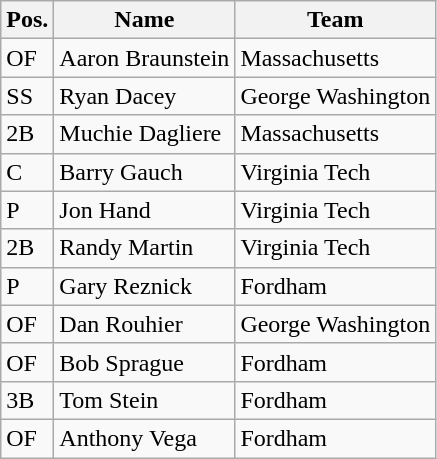<table class=wikitable>
<tr>
<th>Pos.</th>
<th>Name</th>
<th>Team</th>
</tr>
<tr>
<td>OF</td>
<td>Aaron Braunstein</td>
<td>Massachusetts</td>
</tr>
<tr>
<td>SS</td>
<td>Ryan Dacey</td>
<td>George Washington</td>
</tr>
<tr>
<td>2B</td>
<td>Muchie Dagliere</td>
<td>Massachusetts</td>
</tr>
<tr>
<td>C</td>
<td>Barry Gauch</td>
<td>Virginia Tech</td>
</tr>
<tr>
<td>P</td>
<td>Jon Hand</td>
<td>Virginia Tech</td>
</tr>
<tr>
<td>2B</td>
<td>Randy Martin</td>
<td>Virginia Tech</td>
</tr>
<tr>
<td>P</td>
<td>Gary Reznick</td>
<td>Fordham</td>
</tr>
<tr>
<td>OF</td>
<td>Dan Rouhier</td>
<td>George Washington</td>
</tr>
<tr>
<td>OF</td>
<td>Bob Sprague</td>
<td>Fordham</td>
</tr>
<tr>
<td>3B</td>
<td>Tom Stein</td>
<td>Fordham</td>
</tr>
<tr>
<td>OF</td>
<td>Anthony Vega</td>
<td>Fordham</td>
</tr>
</table>
